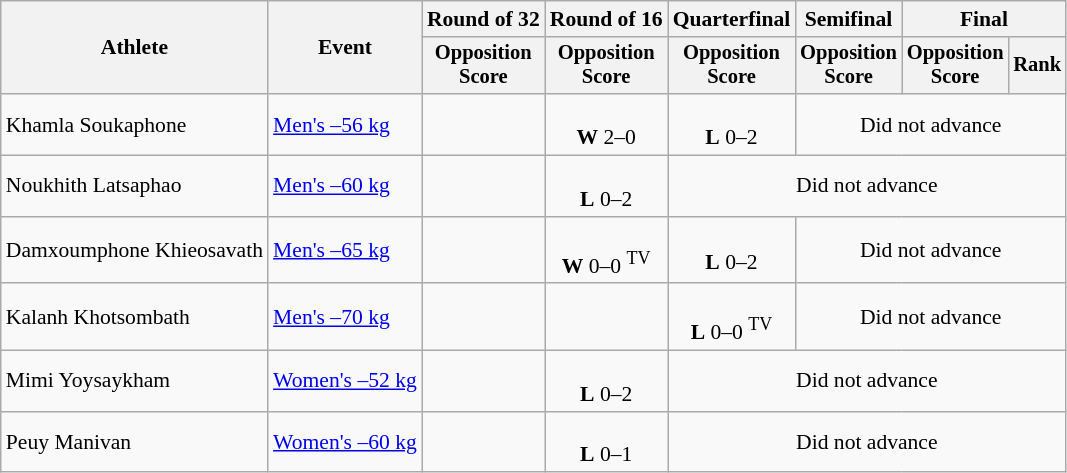<table class=wikitable style=font-size:90%;text-align:center>
<tr>
<th rowspan=2>Athlete</th>
<th rowspan=2>Event</th>
<th>Round of 32</th>
<th>Round of 16</th>
<th>Quarterfinal</th>
<th>Semifinal</th>
<th colspan=2>Final</th>
</tr>
<tr style=font-size:95%>
<th>Opposition<br>Score</th>
<th>Opposition<br>Score</th>
<th>Opposition<br>Score</th>
<th>Opposition<br>Score</th>
<th>Opposition<br>Score</th>
<th>Rank</th>
</tr>
<tr>
<td align=left>Khamla Soukaphone</td>
<td align=left><a href='#'>Men's –56 kg</a></td>
<td></td>
<td><br><strong>W</strong> 2–0</td>
<td><br><strong>L</strong> 0–2</td>
<td colspan=3>Did not advance</td>
</tr>
<tr>
<td align=left>Noukhith Latsaphao</td>
<td align=left><a href='#'>Men's –60 kg</a></td>
<td></td>
<td><br><strong>L</strong> 0–2</td>
<td colspan=4>Did not advance</td>
</tr>
<tr>
<td align=left>Damxoumphone Khieosavath</td>
<td align=left><a href='#'>Men's –65 kg</a></td>
<td></td>
<td><br><strong>W</strong> 0–0 <sup>TV</sup></td>
<td><br><strong>L</strong> 0–2</td>
<td colspan=3>Did not advance</td>
</tr>
<tr>
<td align=left>Kalanh Khotsombath</td>
<td align=left><a href='#'>Men's –70 kg</a></td>
<td></td>
<td></td>
<td><br><strong>L</strong> 0–0 <sup>TV</sup></td>
<td colspan=3>Did not advance</td>
</tr>
<tr>
<td align=left>Mimi Yoysaykham</td>
<td align=left><a href='#'>Women's –52 kg</a></td>
<td></td>
<td><br><strong>L</strong> 0–2</td>
<td colspan=4>Did not advance</td>
</tr>
<tr>
<td align=left>Peuy Manivan</td>
<td align=left><a href='#'>Women's –60 kg</a></td>
<td></td>
<td><br><strong>L</strong> 0–1</td>
<td colspan=4>Did not advance</td>
</tr>
</table>
